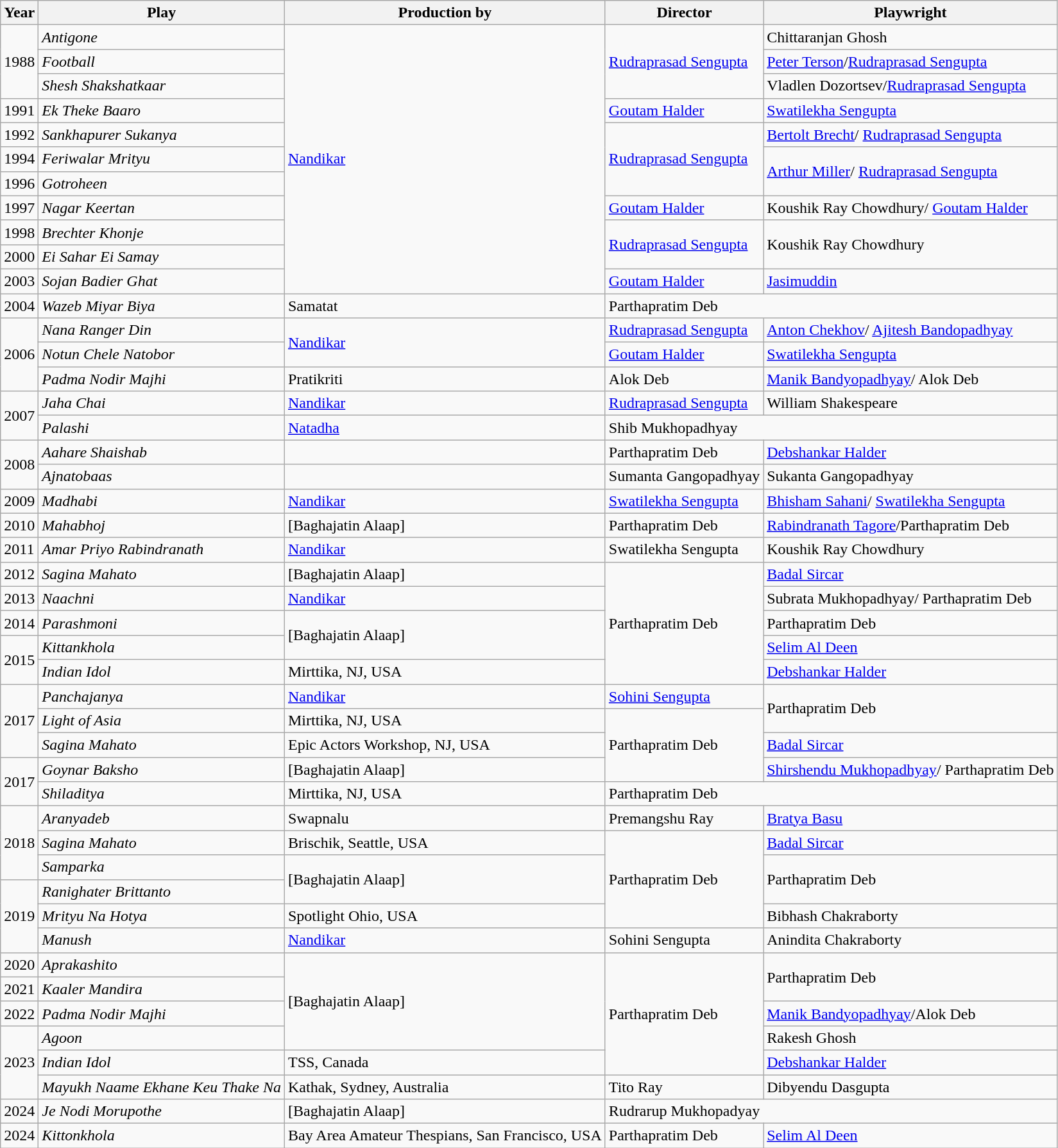<table class="wikitable">
<tr>
<th>Year</th>
<th>Play</th>
<th>Production by</th>
<th>Director</th>
<th>Playwright</th>
</tr>
<tr>
<td rowspan="3">1988</td>
<td><em>Antigone</em></td>
<td rowspan="11"><a href='#'>Nandikar</a></td>
<td rowspan="3"><a href='#'>Rudraprasad Sengupta</a></td>
<td>Chittaranjan Ghosh</td>
</tr>
<tr>
<td><em>Football</em></td>
<td><a href='#'>Peter Terson</a>/<a href='#'>Rudraprasad Sengupta</a></td>
</tr>
<tr>
<td><em>Shesh Shakshatkaar</em></td>
<td>Vladlen Dozortsev/<a href='#'>Rudraprasad Sengupta</a></td>
</tr>
<tr>
<td>1991</td>
<td><em>Ek Theke Baaro</em></td>
<td><a href='#'>Goutam Halder</a></td>
<td><a href='#'>Swatilekha Sengupta</a></td>
</tr>
<tr>
<td>1992</td>
<td><em>Sankhapurer Sukanya</em></td>
<td rowspan="3"><a href='#'>Rudraprasad Sengupta</a></td>
<td><a href='#'>Bertolt Brecht</a>/ <a href='#'>Rudraprasad Sengupta</a></td>
</tr>
<tr>
<td>1994</td>
<td><em>Feriwalar Mrityu</em></td>
<td rowspan="2"><a href='#'>Arthur Miller</a>/ <a href='#'>Rudraprasad Sengupta</a></td>
</tr>
<tr>
<td>1996</td>
<td><em>Gotroheen</em></td>
</tr>
<tr>
<td>1997</td>
<td><em>Nagar Keertan</em></td>
<td><a href='#'>Goutam Halder</a></td>
<td>Koushik Ray Chowdhury/ <a href='#'>Goutam Halder</a></td>
</tr>
<tr>
<td>1998</td>
<td><em>Brechter Khonje</em></td>
<td rowspan="2"><a href='#'>Rudraprasad Sengupta</a></td>
<td rowspan="2">Koushik Ray Chowdhury</td>
</tr>
<tr>
<td>2000</td>
<td><em>Ei Sahar Ei Samay</em></td>
</tr>
<tr>
<td>2003</td>
<td><em>Sojan Badier Ghat</em></td>
<td><a href='#'>Goutam Halder</a></td>
<td><a href='#'>Jasimuddin</a></td>
</tr>
<tr>
<td>2004</td>
<td><em>Wazeb Miyar Biya</em></td>
<td>Samatat</td>
<td colspan="2">Parthapratim Deb</td>
</tr>
<tr>
<td rowspan="3">2006</td>
<td><em>Nana Ranger Din</em></td>
<td rowspan="2"><a href='#'>Nandikar</a></td>
<td><a href='#'>Rudraprasad Sengupta</a></td>
<td><a href='#'>Anton Chekhov</a>/ <a href='#'>Ajitesh Bandopadhyay</a></td>
</tr>
<tr>
<td><em>Notun Chele Natobor</em></td>
<td><a href='#'>Goutam Halder</a></td>
<td><a href='#'>Swatilekha Sengupta</a></td>
</tr>
<tr>
<td><em>Padma Nodir Majhi</em></td>
<td>Pratikriti</td>
<td>Alok Deb</td>
<td><a href='#'>Manik Bandyopadhyay</a>/ Alok Deb</td>
</tr>
<tr>
<td rowspan="2">2007</td>
<td><em>Jaha Chai</em></td>
<td><a href='#'>Nandikar</a></td>
<td><a href='#'>Rudraprasad Sengupta</a></td>
<td>William Shakespeare</td>
</tr>
<tr>
<td><em>Palashi</em></td>
<td><a href='#'>Natadha</a></td>
<td colspan="2">Shib Mukhopadhyay</td>
</tr>
<tr>
<td rowspan="2">2008</td>
<td><em>Aahare Shaishab</em></td>
<td></td>
<td>Parthapratim Deb</td>
<td><a href='#'>Debshankar Halder</a></td>
</tr>
<tr>
<td><em>Ajnatobaas</em></td>
<td></td>
<td>Sumanta Gangopadhyay</td>
<td>Sukanta Gangopadhyay</td>
</tr>
<tr>
<td>2009</td>
<td><em>Madhabi</em></td>
<td><a href='#'>Nandikar</a></td>
<td><a href='#'>Swatilekha Sengupta</a></td>
<td><a href='#'>Bhisham Sahani</a>/ <a href='#'>Swatilekha Sengupta</a></td>
</tr>
<tr>
<td>2010</td>
<td><em>Mahabhoj</em></td>
<td>[Baghajatin Alaap]</td>
<td>Parthapratim Deb</td>
<td><a href='#'>Rabindranath Tagore</a>/Parthapratim Deb</td>
</tr>
<tr>
<td>2011</td>
<td><em>Amar Priyo Rabindranath</em></td>
<td><a href='#'>Nandikar</a></td>
<td>Swatilekha Sengupta</td>
<td>Koushik Ray Chowdhury</td>
</tr>
<tr>
<td>2012</td>
<td><em>Sagina Mahato</em></td>
<td>[Baghajatin Alaap]</td>
<td rowspan="5">Parthapratim Deb</td>
<td><a href='#'>Badal Sircar</a></td>
</tr>
<tr>
<td>2013</td>
<td><em>Naachni</em></td>
<td><a href='#'>Nandikar</a></td>
<td>Subrata Mukhopadhyay/ Parthapratim Deb</td>
</tr>
<tr>
<td>2014</td>
<td><em>Parashmoni</em></td>
<td rowspan="2">[Baghajatin Alaap]</td>
<td>Parthapratim Deb</td>
</tr>
<tr>
<td rowspan="2">2015</td>
<td><em>Kittankhola</em></td>
<td><a href='#'>Selim Al Deen</a></td>
</tr>
<tr>
<td><em>Indian Idol</em></td>
<td>Mirttika, NJ, USA</td>
<td><a href='#'>Debshankar Halder</a></td>
</tr>
<tr>
<td rowspan="3">2017</td>
<td><em>Panchajanya</em></td>
<td><a href='#'>Nandikar</a></td>
<td><a href='#'>Sohini Sengupta</a></td>
<td rowspan="2">Parthapratim Deb</td>
</tr>
<tr>
<td><em>Light of Asia</em></td>
<td>Mirttika, NJ, USA</td>
<td rowspan="3">Parthapratim Deb</td>
</tr>
<tr>
<td><em>Sagina Mahato</em></td>
<td>Epic Actors Workshop, NJ, USA</td>
<td><a href='#'>Badal Sircar</a></td>
</tr>
<tr>
<td rowspan="2">2017</td>
<td><em>Goynar Baksho</em></td>
<td>[Baghajatin Alaap]</td>
<td><a href='#'>Shirshendu Mukhopadhyay</a>/ Parthapratim Deb</td>
</tr>
<tr>
<td><em>Shiladitya</em></td>
<td>Mirttika, NJ, USA</td>
<td colspan="2">Parthapratim Deb</td>
</tr>
<tr>
<td rowspan="3">2018</td>
<td><em>Aranyadeb</em></td>
<td>Swapnalu</td>
<td>Premangshu Ray</td>
<td><a href='#'>Bratya Basu</a></td>
</tr>
<tr>
<td><em>Sagina Mahato</em></td>
<td>Brischik, Seattle, USA</td>
<td rowspan="4">Parthapratim Deb</td>
<td><a href='#'>Badal Sircar</a></td>
</tr>
<tr>
<td><em>Samparka</em></td>
<td rowspan="2">[Baghajatin Alaap]</td>
<td rowspan="2">Parthapratim Deb</td>
</tr>
<tr>
<td rowspan="3">2019</td>
<td><em>Ranighater Brittanto</em></td>
</tr>
<tr>
<td><em>Mrityu Na Hotya</em></td>
<td>Spotlight Ohio, USA</td>
<td>Bibhash Chakraborty</td>
</tr>
<tr>
<td><em>Manush</em></td>
<td><a href='#'>Nandikar</a></td>
<td>Sohini Sengupta</td>
<td>Anindita Chakraborty</td>
</tr>
<tr>
<td>2020</td>
<td><em>Aprakashito</em></td>
<td rowspan="4">[Baghajatin Alaap]</td>
<td rowspan="5">Parthapratim Deb</td>
<td rowspan="2">Parthapratim Deb</td>
</tr>
<tr>
<td>2021</td>
<td><em>Kaaler Mandira</em></td>
</tr>
<tr>
<td>2022</td>
<td><em>Padma Nodir Majhi</em></td>
<td><a href='#'>Manik Bandyopadhyay</a>/Alok Deb</td>
</tr>
<tr>
<td rowspan="3">2023</td>
<td><em>Agoon</em></td>
<td>Rakesh Ghosh</td>
</tr>
<tr>
<td><em>Indian Idol</em></td>
<td>TSS, Canada</td>
<td><a href='#'>Debshankar Halder</a></td>
</tr>
<tr>
<td><em>Mayukh Naame Ekhane Keu Thake Na</em></td>
<td>Kathak, Sydney, Australia</td>
<td>Tito Ray</td>
<td>Dibyendu Dasgupta</td>
</tr>
<tr>
<td>2024</td>
<td><em>Je Nodi Morupothe</em></td>
<td>[Baghajatin Alaap]</td>
<td colspan="2">Rudrarup Mukhopadyay</td>
</tr>
<tr>
<td>2024</td>
<td><em>Kittonkhola</em></td>
<td>Bay Area Amateur Thespians, San Francisco, USA</td>
<td>Parthapratim Deb</td>
<td><a href='#'>Selim Al Deen</a></td>
</tr>
</table>
